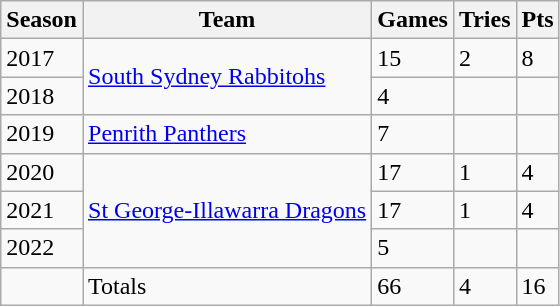<table class="wikitable">
<tr>
<th>Season</th>
<th>Team</th>
<th>Games</th>
<th>Tries</th>
<th>Pts</th>
</tr>
<tr>
<td>2017</td>
<td rowspan="2"> <a href='#'>South Sydney Rabbitohs</a></td>
<td>15</td>
<td>2</td>
<td>8</td>
</tr>
<tr>
<td>2018</td>
<td>4</td>
<td></td>
<td></td>
</tr>
<tr>
<td>2019</td>
<td> <a href='#'>Penrith Panthers</a></td>
<td>7</td>
<td></td>
<td></td>
</tr>
<tr>
<td>2020</td>
<td rowspan="3"> <a href='#'>St George-Illawarra Dragons</a></td>
<td>17</td>
<td>1</td>
<td>4</td>
</tr>
<tr>
<td>2021</td>
<td>17</td>
<td>1</td>
<td>4</td>
</tr>
<tr>
<td>2022</td>
<td>5</td>
<td></td>
<td></td>
</tr>
<tr>
<td></td>
<td>Totals</td>
<td>66</td>
<td>4</td>
<td>16</td>
</tr>
</table>
